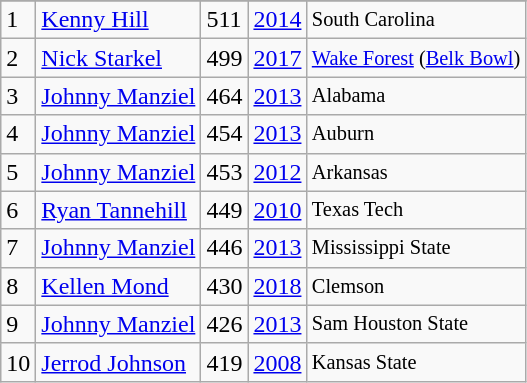<table class="wikitable">
<tr>
</tr>
<tr>
<td>1</td>
<td><a href='#'>Kenny Hill</a></td>
<td>511</td>
<td><a href='#'>2014</a></td>
<td style="font-size:85%;">South Carolina</td>
</tr>
<tr>
<td>2</td>
<td><a href='#'>Nick Starkel</a></td>
<td>499</td>
<td><a href='#'>2017</a></td>
<td style="font-size:85%;"><a href='#'>Wake Forest</a> (<a href='#'>Belk Bowl</a>)</td>
</tr>
<tr>
<td>3</td>
<td><a href='#'>Johnny Manziel</a></td>
<td>464</td>
<td><a href='#'>2013</a></td>
<td style="font-size:85%;">Alabama</td>
</tr>
<tr>
<td>4</td>
<td><a href='#'>Johnny Manziel</a></td>
<td>454</td>
<td><a href='#'>2013</a></td>
<td style="font-size:85%;">Auburn</td>
</tr>
<tr>
<td>5</td>
<td><a href='#'>Johnny Manziel</a></td>
<td>453</td>
<td><a href='#'>2012</a></td>
<td style="font-size:85%;">Arkansas</td>
</tr>
<tr>
<td>6</td>
<td><a href='#'>Ryan Tannehill</a></td>
<td>449</td>
<td><a href='#'>2010</a></td>
<td style="font-size:85%;">Texas Tech</td>
</tr>
<tr>
<td>7</td>
<td><a href='#'>Johnny Manziel</a></td>
<td>446</td>
<td><a href='#'>2013</a></td>
<td style="font-size:85%;">Mississippi State</td>
</tr>
<tr>
<td>8</td>
<td><a href='#'>Kellen Mond</a></td>
<td>430</td>
<td><a href='#'>2018</a></td>
<td style="font-size:85%;">Clemson</td>
</tr>
<tr>
<td>9</td>
<td><a href='#'>Johnny Manziel</a></td>
<td>426</td>
<td><a href='#'>2013</a></td>
<td style="font-size:85%;">Sam Houston State</td>
</tr>
<tr>
<td>10</td>
<td><a href='#'>Jerrod Johnson</a></td>
<td>419</td>
<td><a href='#'>2008</a></td>
<td style="font-size:85%;">Kansas State</td>
</tr>
</table>
